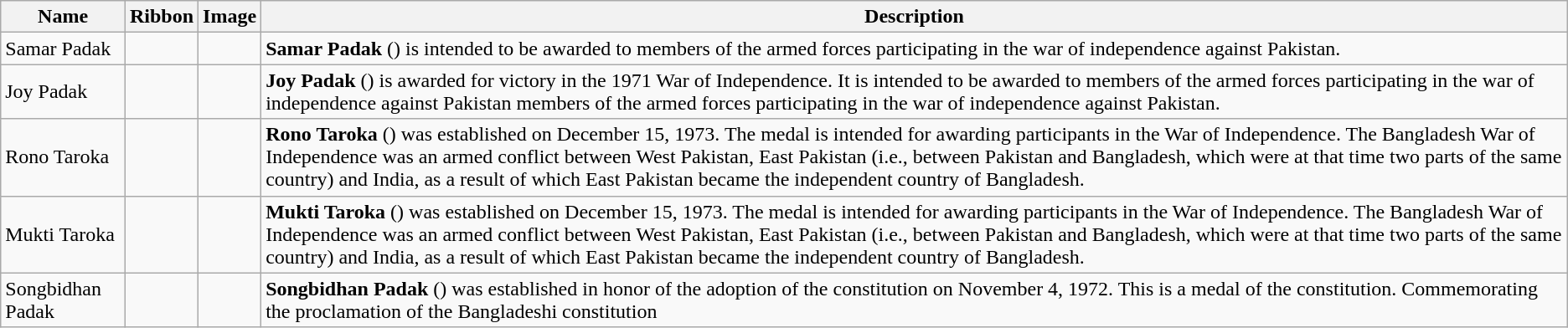<table class="wikitable">
<tr>
<th>Name</th>
<th>Ribbon</th>
<th>Image</th>
<th>Description</th>
</tr>
<tr>
<td>Samar Padak</td>
<td></td>
<td></td>
<td><strong>Samar Padak</strong> () is intended to be awarded to members of the armed forces participating in the war of independence against Pakistan.</td>
</tr>
<tr>
<td>Joy Padak</td>
<td></td>
<td></td>
<td><strong>Joy Padak</strong> () is awarded for victory in the 1971 War of Independence. It is intended to be awarded to members of the armed forces participating in the war of independence against Pakistan members of the armed forces participating in the war of independence against Pakistan.</td>
</tr>
<tr>
<td>Rono Taroka</td>
<td></td>
<td></td>
<td><strong>Rono Taroka</strong> () was established on December 15, 1973. The medal is intended for awarding participants in the War of Independence. The Bangladesh War of Independence was an armed conflict between West Pakistan, East Pakistan (i.e., between Pakistan and Bangladesh, which were at that time two parts of the same country) and India, as a result of which East Pakistan became the independent country of Bangladesh.</td>
</tr>
<tr>
<td>Mukti Taroka</td>
<td></td>
<td></td>
<td><strong>Mukti Taroka</strong> () was established on December 15, 1973. The medal is intended for awarding participants in the War of Independence. The Bangladesh War of Independence was an armed conflict between West Pakistan, East Pakistan (i.e., between Pakistan and Bangladesh, which were at that time two parts of the same country) and India, as a result of which East Pakistan became the independent country of Bangladesh.</td>
</tr>
<tr>
<td>Songbidhan Padak</td>
<td></td>
<td></td>
<td><strong>Songbidhan Padak</strong> () was established in honor of the adoption of the constitution on November 4, 1972. This is a medal of the constitution. Commemorating the proclamation of the Bangladeshi constitution</td>
</tr>
</table>
